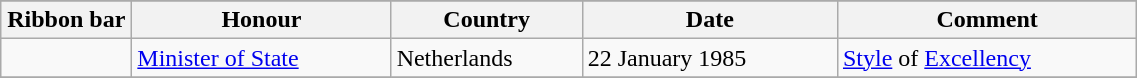<table class="wikitable" style="width:60%;">
<tr style="background:#ccf; text-align:center;">
</tr>
<tr>
<th style="width:80px;">Ribbon bar</th>
<th>Honour</th>
<th>Country</th>
<th>Date</th>
<th>Comment</th>
</tr>
<tr>
<td></td>
<td><a href='#'>Minister of State</a></td>
<td>Netherlands</td>
<td>22 January 1985</td>
<td><a href='#'>Style</a> of <a href='#'>Excellency</a></td>
</tr>
<tr>
</tr>
</table>
